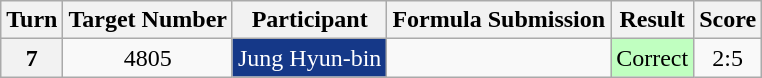<table class="wikitable" style="text-align:center">
<tr>
<th scope="col">Turn</th>
<th scope="col">Target Number</th>
<th scope="col">Participant</th>
<th scope="col">Formula Submission</th>
<th scope="col">Result</th>
<th scope="col">Score</th>
</tr>
<tr>
<th scope="row">7</th>
<td>4805</td>
<td style="background-color:#153888; color:white">Jung Hyun-bin</td>
<td></td>
<td style="background-color:#C0FFC0">Correct</td>
<td>2:5</td>
</tr>
</table>
